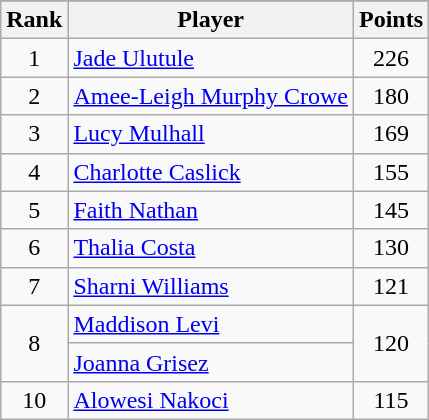<table class="wikitable" style="text-align:center;">
<tr>
</tr>
<tr>
<th>Rank</th>
<th>Player</th>
<th>Points</th>
</tr>
<tr>
<td>1</td>
<td align=left> <a href='#'>Jade Ulutule</a></td>
<td>226</td>
</tr>
<tr>
<td>2</td>
<td align=left> <a href='#'>Amee-Leigh Murphy Crowe</a></td>
<td>180</td>
</tr>
<tr>
<td>3</td>
<td align=left> <a href='#'>Lucy Mulhall</a></td>
<td>169</td>
</tr>
<tr>
<td>4</td>
<td align=left> <a href='#'>Charlotte Caslick</a></td>
<td>155</td>
</tr>
<tr>
<td>5</td>
<td align=left> <a href='#'>Faith Nathan</a></td>
<td>145</td>
</tr>
<tr>
<td>6</td>
<td align=left> <a href='#'>Thalia Costa</a></td>
<td>130</td>
</tr>
<tr>
<td>7</td>
<td align=left> <a href='#'>Sharni Williams</a></td>
<td>121</td>
</tr>
<tr>
<td rowspan=2>8</td>
<td align=left> <a href='#'>Maddison Levi</a></td>
<td rowspan=2>120</td>
</tr>
<tr>
<td align=left> <a href='#'>Joanna Grisez</a></td>
</tr>
<tr>
<td>10</td>
<td align=left> <a href='#'>Alowesi Nakoci</a></td>
<td>115</td>
</tr>
</table>
